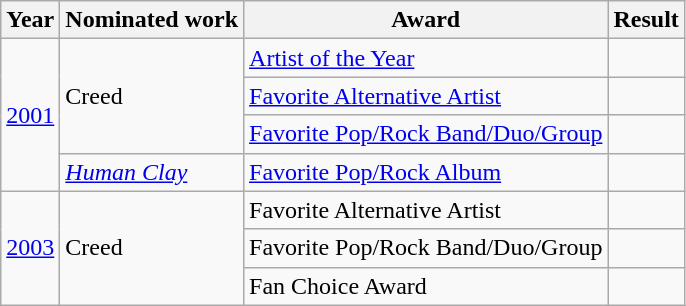<table class="wikitable">
<tr>
<th>Year</th>
<th>Nominated work</th>
<th>Award</th>
<th>Result</th>
</tr>
<tr>
<td style="text-align:center;" rowspan="4"><a href='#'>2001</a></td>
<td rowspan="3">Creed</td>
<td><a href='#'>Artist of the Year</a></td>
<td></td>
</tr>
<tr>
<td><a href='#'>Favorite Alternative Artist</a></td>
<td></td>
</tr>
<tr>
<td><a href='#'>Favorite Pop/Rock Band/Duo/Group</a></td>
<td></td>
</tr>
<tr>
<td><em><a href='#'>Human Clay</a></em></td>
<td><a href='#'>Favorite Pop/Rock Album</a></td>
<td></td>
</tr>
<tr>
<td style="text-align:center;" rowspan="3"><a href='#'>2003</a></td>
<td rowspan="3">Creed</td>
<td>Favorite Alternative Artist</td>
<td></td>
</tr>
<tr>
<td>Favorite Pop/Rock Band/Duo/Group</td>
<td></td>
</tr>
<tr>
<td>Fan Choice Award</td>
<td></td>
</tr>
</table>
